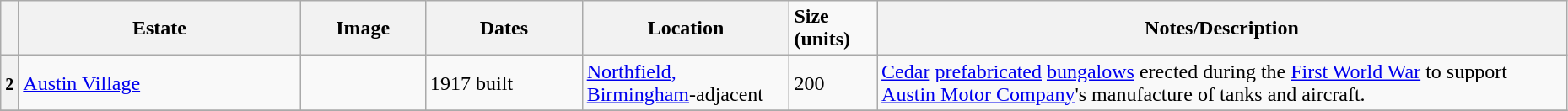<table class="wikitable sortable" style="width:98%">
<tr>
<th></th>
<th width = 18%><strong>Estate</strong></th>
<th width = 8% class="unsortable"><strong>Image</strong></th>
<th width = 10%><strong>Dates</strong></th>
<th><strong>Location</strong></th>
<td><strong>Size (units)</strong></td>
<th class="unsortable"><strong>Notes/Description</strong></th>
</tr>
<tr ->
<th><small>2</small></th>
<td><a href='#'>Austin Village</a></td>
<td></td>
<td>1917 built</td>
<td><a href='#'>Northfield, Birmingham</a>-adjacent<br><small></small></td>
<td>200</td>
<td><a href='#'>Cedar</a> <a href='#'>prefabricated</a> <a href='#'>bungalows</a> erected during the <a href='#'>First World War</a> to support <a href='#'>Austin Motor Company</a>'s manufacture of tanks and aircraft.</td>
</tr>
<tr ->
</tr>
</table>
